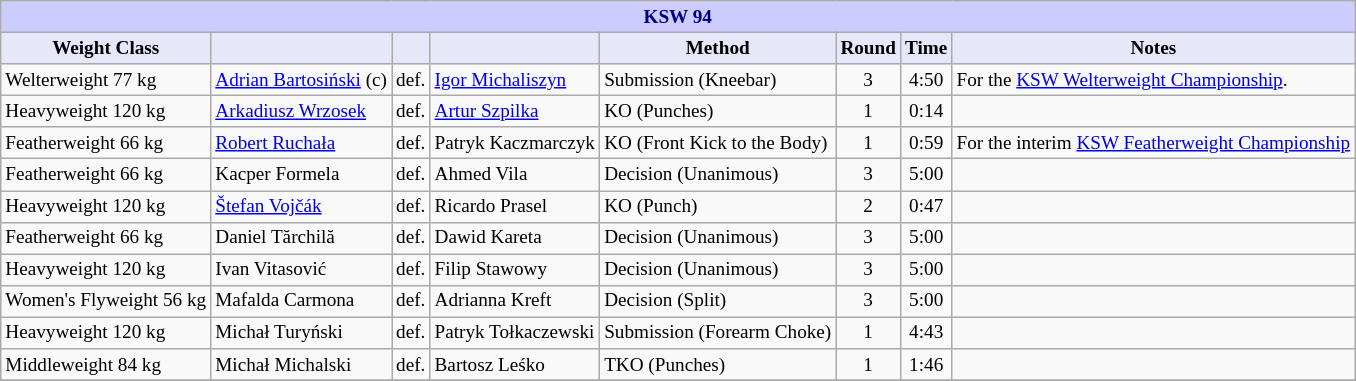<table class="wikitable" style="font-size: 80%;">
<tr>
<th colspan="8" style="background-color: #ccf; color: #000080; text-align: center;"><strong>KSW 94</strong></th>
</tr>
<tr>
<th colspan="1" style="background-color: #E6E8FA; color: #000000; text-align: center;">Weight Class</th>
<th colspan="1" style="background-color: #E6E8FA; color: #000000; text-align: center;"></th>
<th colspan="1" style="background-color: #E6E8FA; color: #000000; text-align: center;"></th>
<th colspan="1" style="background-color: #E6E8FA; color: #000000; text-align: center;"></th>
<th colspan="1" style="background-color: #E6E8FA; color: #000000; text-align: center;">Method</th>
<th colspan="1" style="background-color: #E6E8FA; color: #000000; text-align: center;">Round</th>
<th colspan="1" style="background-color: #E6E8FA; color: #000000; text-align: center;">Time</th>
<th colspan="1" style="background-color: #E6E8FA; color: #000000; text-align: center;">Notes</th>
</tr>
<tr>
<td>Welterweight 77 kg</td>
<td> <a href='#'>Adrian Bartosiński</a> (c)</td>
<td align=center>def.</td>
<td> <a href='#'>Igor Michaliszyn</a></td>
<td>Submission (Kneebar)</td>
<td align=center>3</td>
<td align=center>4:50</td>
<td>For the <a href='#'>KSW Welterweight Championship</a>.</td>
</tr>
<tr>
<td>Heavyweight 120 kg</td>
<td> <a href='#'>Arkadiusz Wrzosek</a></td>
<td align=center>def.</td>
<td> <a href='#'>Artur Szpilka</a></td>
<td>KO (Punches)</td>
<td align=center>1</td>
<td align=center>0:14</td>
<td></td>
</tr>
<tr>
<td>Featherweight 66 kg</td>
<td> <a href='#'>Robert Ruchała</a></td>
<td align=center>def.</td>
<td> Patryk Kaczmarczyk</td>
<td>KO (Front Kick to the Body)</td>
<td align=center>1</td>
<td align=center>0:59</td>
<td>For the interim <a href='#'>KSW Featherweight Championship</a></td>
</tr>
<tr>
<td>Featherweight 66 kg</td>
<td> Kacper Formela</td>
<td align=center>def.</td>
<td> Ahmed Vila</td>
<td>Decision (Unanimous)</td>
<td align=center>3</td>
<td align=center>5:00</td>
<td></td>
</tr>
<tr>
<td>Heavyweight 120 kg</td>
<td> <a href='#'>Štefan Vojčák</a></td>
<td align=center>def.</td>
<td> Ricardo Prasel</td>
<td>KO (Punch)</td>
<td align=center>2</td>
<td align=center>0:47</td>
<td></td>
</tr>
<tr>
<td>Featherweight 66 kg</td>
<td> Daniel Tărchilă</td>
<td align=center>def.</td>
<td> Dawid Kareta</td>
<td>Decision (Unanimous)</td>
<td align=center>3</td>
<td align=center>5:00</td>
<td></td>
</tr>
<tr>
<td>Heavyweight 120 kg</td>
<td> Ivan Vitasović</td>
<td align=center>def.</td>
<td> Filip Stawowy</td>
<td>Decision (Unanimous)</td>
<td align=center>3</td>
<td align=center>5:00</td>
<td></td>
</tr>
<tr>
<td>Women's Flyweight 56 kg</td>
<td> Mafalda Carmona</td>
<td align=center>def.</td>
<td> Adrianna Kreft</td>
<td>Decision (Split)</td>
<td align=center>3</td>
<td align=center>5:00</td>
<td></td>
</tr>
<tr>
<td>Heavyweight 120 kg</td>
<td> Michał Turyński</td>
<td align=center>def.</td>
<td> Patryk Tołkaczewski</td>
<td>Submission (Forearm Choke)</td>
<td align=center>1</td>
<td align=center>4:43</td>
<td></td>
</tr>
<tr>
<td>Middleweight 84 kg</td>
<td> Michał Michalski</td>
<td align=center>def.</td>
<td> Bartosz Leśko</td>
<td>TKO (Punches)</td>
<td align=center>1</td>
<td align=center>1:46</td>
<td></td>
</tr>
<tr>
</tr>
</table>
